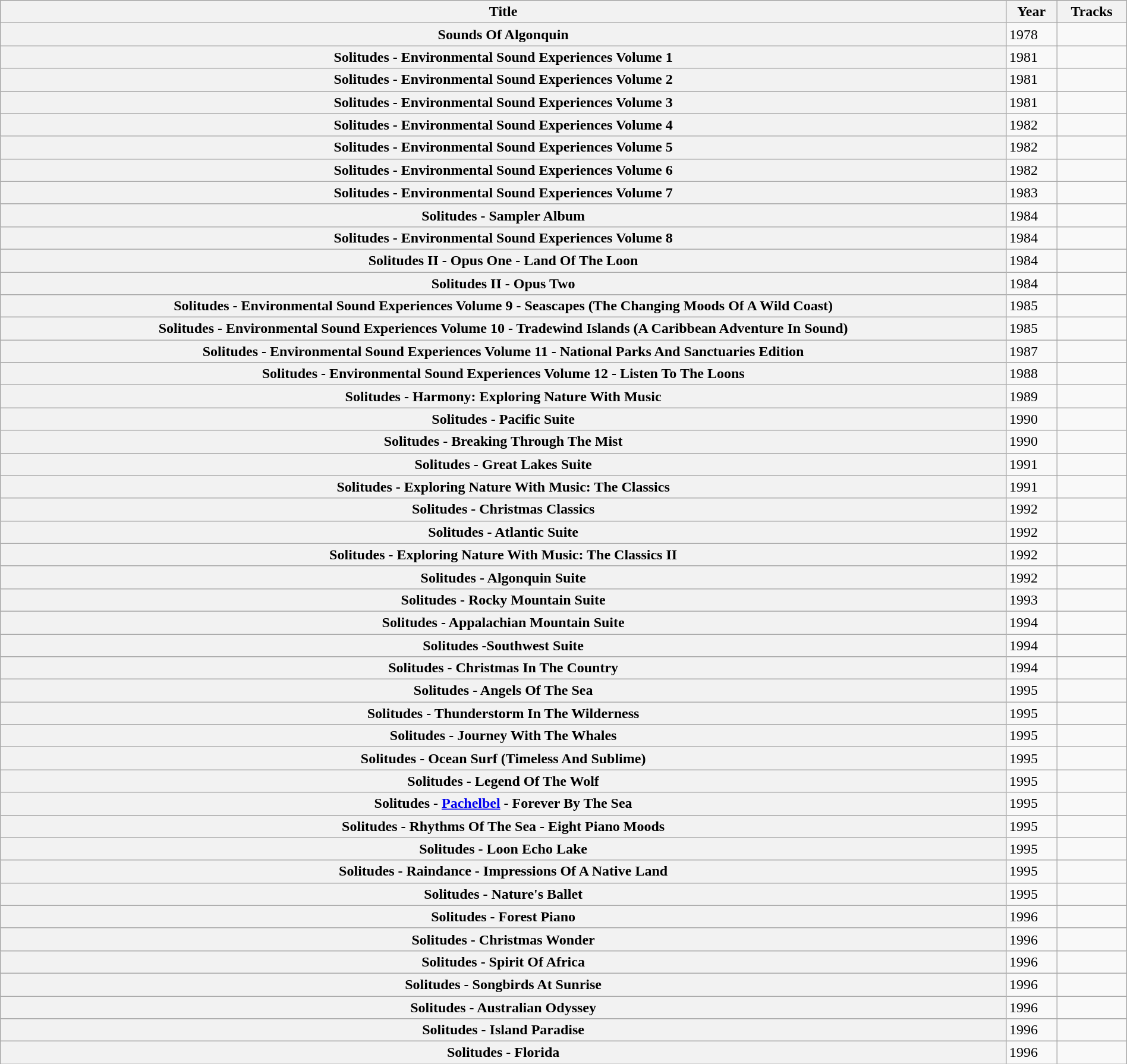<table class="wikitable sortable plainrowheaders" style="width: 100%;">
<tr style="background:#ccc; text-align:center;">
<th scope="col">Title</th>
<th scope="col">Year</th>
<th scope="col">Tracks</th>
</tr>
<tr>
<th scope="row"> Sounds Of Algonquin</th>
<td>1978</td>
<td></td>
</tr>
<tr>
<th scope="row"> Solitudes - Environmental Sound Experiences Volume 1</th>
<td>1981</td>
<td></td>
</tr>
<tr>
<th scope="row"> Solitudes - Environmental Sound Experiences Volume 2</th>
<td>1981</td>
<td></td>
</tr>
<tr>
<th scope="row"> Solitudes - Environmental Sound Experiences Volume 3</th>
<td>1981</td>
<td></td>
</tr>
<tr>
<th scope="row"> Solitudes - Environmental Sound Experiences Volume 4</th>
<td>1982</td>
<td></td>
</tr>
<tr>
<th scope="row"> Solitudes - Environmental Sound Experiences Volume 5</th>
<td>1982</td>
<td></td>
</tr>
<tr>
<th scope="row"> Solitudes - Environmental Sound Experiences Volume 6</th>
<td>1982</td>
<td></td>
</tr>
<tr>
<th scope="row"> Solitudes - Environmental Sound Experiences Volume 7</th>
<td>1983</td>
<td></td>
</tr>
<tr>
<th scope="row"> Solitudes - Sampler Album</th>
<td>1984</td>
<td></td>
</tr>
<tr>
<th scope="row"> Solitudes - Environmental Sound Experiences Volume 8</th>
<td>1984</td>
<td></td>
</tr>
<tr>
<th scope="row"> Solitudes II - Opus One - Land Of The Loon</th>
<td>1984</td>
<td></td>
</tr>
<tr>
<th scope="row"> Solitudes II - Opus Two</th>
<td>1984</td>
<td></td>
</tr>
<tr>
<th scope="row"> Solitudes - Environmental Sound Experiences Volume 9 - Seascapes (The Changing Moods Of A Wild Coast)</th>
<td>1985</td>
<td></td>
</tr>
<tr>
<th scope="row"> Solitudes - Environmental Sound Experiences Volume 10 - Tradewind Islands (A Caribbean Adventure In Sound)</th>
<td>1985</td>
<td></td>
</tr>
<tr>
<th scope="row"> Solitudes - Environmental Sound Experiences Volume 11 - National Parks And Sanctuaries Edition</th>
<td>1987</td>
<td></td>
</tr>
<tr>
<th scope="row"> Solitudes - Environmental Sound Experiences Volume 12 - Listen To The Loons</th>
<td>1988</td>
<td></td>
</tr>
<tr>
<th scope="row"> Solitudes - Harmony: Exploring Nature With Music</th>
<td>1989</td>
<td></td>
</tr>
<tr>
<th scope="row"> Solitudes - Pacific Suite</th>
<td>1990</td>
<td></td>
</tr>
<tr>
<th scope="row"> Solitudes - Breaking Through The Mist</th>
<td>1990</td>
<td></td>
</tr>
<tr>
<th scope="row"> Solitudes - Great Lakes Suite</th>
<td>1991</td>
<td></td>
</tr>
<tr>
<th scope="row"> Solitudes - Exploring Nature With Music: The Classics</th>
<td>1991</td>
<td></td>
</tr>
<tr>
<th scope="row"> Solitudes - Christmas Classics</th>
<td>1992</td>
<td></td>
</tr>
<tr>
<th scope="row"> Solitudes - Atlantic Suite</th>
<td>1992</td>
<td></td>
</tr>
<tr>
<th scope="row"> Solitudes - Exploring Nature With Music: The Classics II</th>
<td>1992</td>
<td></td>
</tr>
<tr>
<th scope="row"> Solitudes - Algonquin Suite</th>
<td>1992</td>
<td></td>
</tr>
<tr>
<th scope="row"> Solitudes - Rocky Mountain Suite</th>
<td>1993</td>
<td></td>
</tr>
<tr>
<th scope="row"> Solitudes - Appalachian Mountain Suite</th>
<td>1994</td>
<td></td>
</tr>
<tr>
<th scope="row"> Solitudes -Southwest Suite</th>
<td>1994</td>
<td></td>
</tr>
<tr>
<th scope="row"> Solitudes - Christmas In The Country</th>
<td>1994</td>
<td></td>
</tr>
<tr>
<th scope="row"> Solitudes - Angels Of The Sea</th>
<td>1995</td>
<td></td>
</tr>
<tr>
<th scope="row"> Solitudes - Thunderstorm In The Wilderness</th>
<td>1995</td>
<td></td>
</tr>
<tr>
<th scope="row"> Solitudes - Journey With The Whales</th>
<td>1995</td>
<td></td>
</tr>
<tr>
<th scope="row"> Solitudes - Ocean Surf (Timeless And Sublime)</th>
<td>1995</td>
<td></td>
</tr>
<tr>
<th scope="row"> Solitudes - Legend Of The Wolf</th>
<td>1995</td>
<td></td>
</tr>
<tr>
<th scope="row"> Solitudes - <a href='#'>Pachelbel</a> - Forever By The Sea</th>
<td>1995</td>
<td></td>
</tr>
<tr>
<th scope="row"> Solitudes - Rhythms Of The Sea - Eight Piano Moods</th>
<td>1995</td>
<td></td>
</tr>
<tr>
<th scope="row"> Solitudes - Loon Echo Lake</th>
<td>1995</td>
<td></td>
</tr>
<tr>
<th scope="row"> Solitudes - Raindance - Impressions Of A Native Land</th>
<td>1995</td>
<td></td>
</tr>
<tr>
<th scope="row"> Solitudes - Nature's Ballet</th>
<td>1995</td>
<td></td>
</tr>
<tr>
<th scope="row"> Solitudes - Forest Piano</th>
<td>1996</td>
<td></td>
</tr>
<tr>
<th scope="row"> Solitudes - Christmas Wonder</th>
<td>1996</td>
<td></td>
</tr>
<tr>
<th scope="row"> Solitudes - Spirit Of Africa</th>
<td>1996</td>
<td></td>
</tr>
<tr>
<th scope="row"> Solitudes - Songbirds At Sunrise</th>
<td>1996</td>
<td></td>
</tr>
<tr>
<th scope="row"> Solitudes - Australian Odyssey</th>
<td>1996</td>
<td></td>
</tr>
<tr>
<th scope="row"> Solitudes - Island Paradise</th>
<td>1996</td>
<td></td>
</tr>
<tr>
<th scope="row"> Solitudes - Florida</th>
<td>1996</td>
<td></td>
</tr>
</table>
